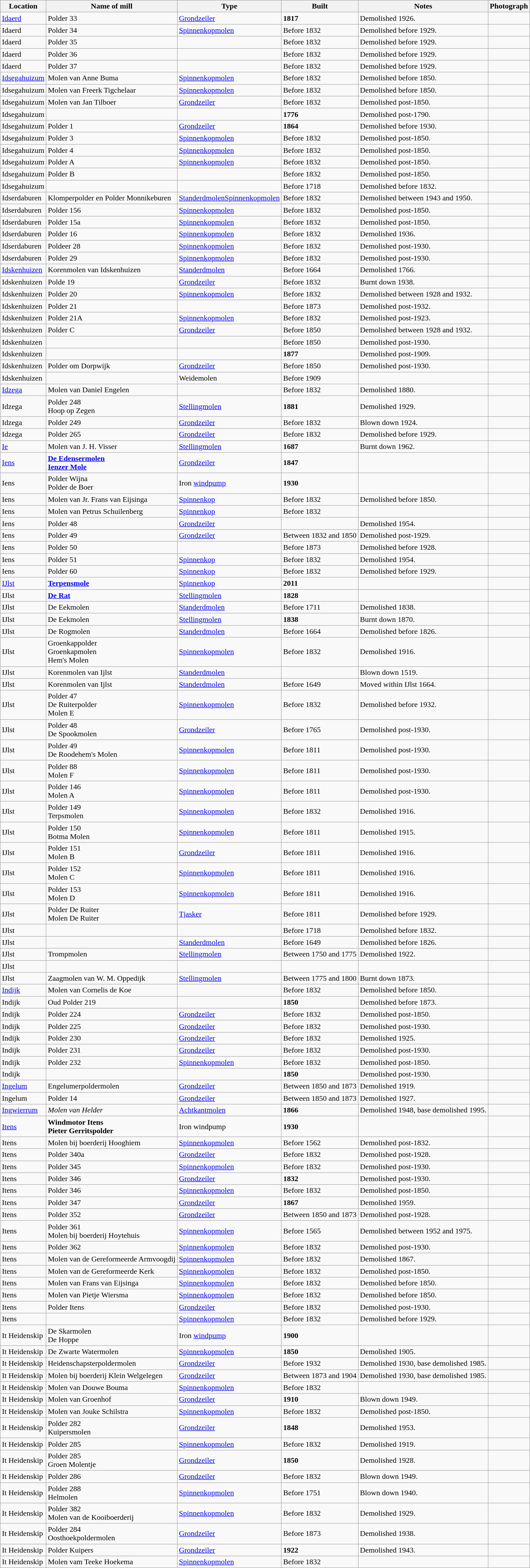<table class="wikitable">
<tr>
<th>Location</th>
<th>Name of mill</th>
<th>Type</th>
<th>Built</th>
<th>Notes</th>
<th>Photograph</th>
</tr>
<tr>
<td><a href='#'>Idaerd</a></td>
<td>Polder 33<br></td>
<td><a href='#'>Grondzeiler</a></td>
<td><strong>1817</strong></td>
<td>Demolished 1926.</td>
<td></td>
</tr>
<tr>
<td>Idaerd</td>
<td>Polder 34<br></td>
<td><a href='#'>Spinnenkopmolen</a></td>
<td>Before 1832</td>
<td>Demolished before 1929.</td>
<td></td>
</tr>
<tr>
<td>Idaerd</td>
<td>Polder 35<br></td>
<td></td>
<td>Before 1832</td>
<td>Demolished before 1929.</td>
<td></td>
</tr>
<tr>
<td>Idaerd</td>
<td>Polder 36<br></td>
<td></td>
<td>Before 1832</td>
<td>Demolished before 1929.</td>
<td></td>
</tr>
<tr>
<td>Idaerd</td>
<td>Polder 37<br></td>
<td></td>
<td>Before 1832</td>
<td>Demolished before 1929.</td>
<td></td>
</tr>
<tr>
<td><a href='#'>Idsegahuizum</a></td>
<td>Molen van Anne Buma<br></td>
<td><a href='#'>Spinnenkopmolen</a></td>
<td>Before 1832</td>
<td>Demolished before 1850.</td>
<td></td>
</tr>
<tr>
<td>Idsegahuizum</td>
<td>Molen van Freerk Tigchelaar<br></td>
<td><a href='#'>Spinnenkopmolen</a></td>
<td>Before 1832</td>
<td>Demolished before 1850.</td>
<td></td>
</tr>
<tr>
<td>Idsegahuizum</td>
<td>Molen van Jan Tilboer<br></td>
<td><a href='#'>Grondzeiler</a></td>
<td>Before 1832</td>
<td>Demolished post-1850.</td>
<td></td>
</tr>
<tr>
<td>Idsegahuizum</td>
<td></td>
<td></td>
<td><strong>1776</strong></td>
<td>Demolished post-1790.</td>
<td></td>
</tr>
<tr>
<td>Idsegahuizum</td>
<td>Polder 1<br></td>
<td><a href='#'>Grondzeiler</a></td>
<td><strong>1864</strong></td>
<td>Demolished before 1930.</td>
<td></td>
</tr>
<tr>
<td>Idsegahuizum</td>
<td>Polder 3<br></td>
<td><a href='#'>Spinnenkopmolen</a></td>
<td>Before 1832</td>
<td>Demolished post-1850.</td>
<td></td>
</tr>
<tr>
<td>Idsegahuizum</td>
<td>Polder 4<br></td>
<td><a href='#'>Spinnenkopmolen</a></td>
<td>Before 1832</td>
<td>Demolished post-1850.</td>
<td></td>
</tr>
<tr>
<td>Idsegahuizum</td>
<td>Polder A<br></td>
<td><a href='#'>Spinnenkopmolen</a></td>
<td>Before 1832</td>
<td>Demolished post-1850.</td>
<td></td>
</tr>
<tr>
<td>Idsegahuizum</td>
<td>Polder B<br></td>
<td></td>
<td>Before 1832</td>
<td>Demolished post-1850.</td>
<td></td>
</tr>
<tr>
<td>Idsegahuizum</td>
<td></td>
<td></td>
<td>Before 1718</td>
<td>Demolished before 1832.</td>
<td></td>
</tr>
<tr>
<td>Idserdaburen</td>
<td>Klomperpolder en Polder Monnikeburen<br></td>
<td><a href='#'>Standerdmolen</a><a href='#'>Spinnenkopmolen</a></td>
<td>Before 1832</td>
<td>Demolished between 1943 and 1950.</td>
<td></td>
</tr>
<tr>
<td>Idserdaburen</td>
<td>Polder 156<br></td>
<td><a href='#'>Spinnenkopmolen</a></td>
<td>Before 1832</td>
<td>Demolished post-1850.</td>
<td></td>
</tr>
<tr>
<td>Idserdaburen</td>
<td>Polder 15a<br></td>
<td><a href='#'>Spinnenkopmolen</a></td>
<td>Before 1832</td>
<td>Demolished post-1850.</td>
<td></td>
</tr>
<tr>
<td>Idserdaburen</td>
<td>Polder 16<br></td>
<td><a href='#'>Spinnenkopmolen</a></td>
<td>Before 1832</td>
<td>Demolished 1936.</td>
<td></td>
</tr>
<tr>
<td>Idserdaburen</td>
<td>Poldeer 28<br></td>
<td><a href='#'>Spinnenkopmolen</a></td>
<td>Before 1832</td>
<td>Demolished post-1930.</td>
<td></td>
</tr>
<tr>
<td>Idserdaburen</td>
<td>Polder 29<br></td>
<td><a href='#'>Spinnenkopmolen</a></td>
<td>Before 1832</td>
<td>Demolished post-1930.</td>
<td></td>
</tr>
<tr>
<td><a href='#'>Idskenhuizen</a></td>
<td>Korenmolen van Idskenhuizen<br></td>
<td><a href='#'>Standerdmolen</a></td>
<td>Before 1664</td>
<td>Demolished 1766.</td>
<td></td>
</tr>
<tr>
<td>Idskenhuizen</td>
<td>Polde 19<br></td>
<td><a href='#'>Grondzeiler</a></td>
<td>Before 1832</td>
<td>Burnt down 1938.</td>
<td></td>
</tr>
<tr>
<td>Idskenhuizen</td>
<td>Polder 20<br></td>
<td><a href='#'>Spinnenkopmolen</a></td>
<td>Before 1832</td>
<td>Demolished between 1928 and 1932.</td>
<td></td>
</tr>
<tr>
<td>Idskenhuizen</td>
<td>Polder 21<br></td>
<td></td>
<td>Before 1873</td>
<td>Demolished post-1932.</td>
<td></td>
</tr>
<tr>
<td>Idskenhuizen</td>
<td>Polder 21A<br></td>
<td><a href='#'>Spinnenkopmolen</a></td>
<td>Before 1832</td>
<td>Demolished post-1923.</td>
<td></td>
</tr>
<tr>
<td>Idskenhuizen</td>
<td>Polder C<br></td>
<td><a href='#'>Grondzeiler</a></td>
<td>Before 1850</td>
<td>Demolished between 1928 and 1932.</td>
<td></td>
</tr>
<tr>
<td>Idskenhuizen</td>
<td></td>
<td></td>
<td>Before 1850</td>
<td>Demolished post-1930.</td>
<td></td>
</tr>
<tr>
<td>Idskenhuizen</td>
<td></td>
<td></td>
<td><strong>1877</strong></td>
<td>Demolished post-1909.</td>
<td></td>
</tr>
<tr>
<td>Idskenhuizen</td>
<td>Polder om Dorpwijk<br></td>
<td><a href='#'>Grondzeiler</a></td>
<td>Before 1850</td>
<td>Demolished post-1930.</td>
<td></td>
</tr>
<tr>
<td>Idskenhuizen</td>
<td></td>
<td>Weidemolen</td>
<td>Before 1909</td>
<td></td>
<td></td>
</tr>
<tr>
<td><a href='#'>Idzega</a></td>
<td>Molen van Daniel Engelen<br></td>
<td></td>
<td>Before 1832</td>
<td>Demolished 1880.</td>
<td></td>
</tr>
<tr>
<td>Idzega</td>
<td>Polder 248<br>Hoop op Zegen<br></td>
<td><a href='#'>Stellingmolen</a></td>
<td><strong>1881</strong></td>
<td>Demolished 1929.</td>
<td></td>
</tr>
<tr>
<td>Idzega</td>
<td>Polder 249<br></td>
<td><a href='#'>Grondzeiler</a></td>
<td>Before 1832</td>
<td>Blown down 1924.</td>
<td></td>
</tr>
<tr>
<td>Idzega</td>
<td>Polder 265<br></td>
<td><a href='#'>Grondzeiler</a></td>
<td>Before 1832</td>
<td>Demolished before 1929.</td>
<td></td>
</tr>
<tr>
<td><a href='#'>Ie</a></td>
<td>Molen van J. H. Visser<br></td>
<td><a href='#'>Stellingmolen</a></td>
<td><strong>1687</strong></td>
<td>Burnt down 1962.</td>
<td></td>
</tr>
<tr>
<td><a href='#'>Iens</a></td>
<td><strong><a href='#'>De Edensermolen<br>Ienzer Mole</a></strong><br></td>
<td><a href='#'>Grondzeiler</a></td>
<td><strong>1847</strong></td>
<td></td>
<td></td>
</tr>
<tr>
<td>Iens</td>
<td>Polder Wijna<br>Polder de Boer<br></td>
<td>Iron <a href='#'>windpump</a></td>
<td><strong>1930</strong></td>
<td></td>
<td></td>
</tr>
<tr>
<td>Iens</td>
<td>Molen van Jr. Frans van Eijsinga<br></td>
<td><a href='#'>Spinnenkop</a></td>
<td>Before 1832</td>
<td>Demolished before 1850.</td>
<td></td>
</tr>
<tr>
<td>Iens</td>
<td>Molen van Petrus Schuilenberg<br></td>
<td><a href='#'>Spinnenkop</a></td>
<td>Before 1832</td>
<td></td>
<td></td>
</tr>
<tr>
<td>Iens</td>
<td>Polder 48<br></td>
<td><a href='#'>Grondzeiler</a></td>
<td></td>
<td>Demolished 1954.</td>
<td></td>
</tr>
<tr>
<td>Iens</td>
<td>Polder 49<br></td>
<td><a href='#'>Grondzeiler</a></td>
<td>Between 1832 and 1850</td>
<td>Demolished post-1929.</td>
<td></td>
</tr>
<tr>
<td>Iens</td>
<td>Polder 50<br></td>
<td></td>
<td>Before 1873</td>
<td>Demolished before 1928.</td>
<td></td>
</tr>
<tr>
<td>Iens</td>
<td>Polder 51<br></td>
<td><a href='#'>Spinnenkop</a></td>
<td>Before 1832</td>
<td>Demolished 1954.</td>
<td></td>
</tr>
<tr>
<td>Iens</td>
<td>Polder 60<br></td>
<td><a href='#'>Spinnenkop</a></td>
<td>Before 1832</td>
<td>Demolished before 1929.</td>
<td></td>
</tr>
<tr>
<td><a href='#'>IJlst</a></td>
<td><strong><a href='#'>Terpensmole</a></strong><br></td>
<td><a href='#'>Spinnenkop</a></td>
<td><strong>2011</strong></td>
<td></td>
<td></td>
</tr>
<tr>
<td>IJlst</td>
<td><strong><a href='#'>De Rat</a></strong><br></td>
<td><a href='#'>Stellingmolen</a></td>
<td><strong>1828</strong></td>
<td></td>
<td></td>
</tr>
<tr>
<td>IJlst</td>
<td>De Eekmolen<br></td>
<td><a href='#'>Standerdmolen</a></td>
<td>Before 1711</td>
<td>Demolished 1838.</td>
<td></td>
</tr>
<tr>
<td>IJlst</td>
<td>De Eekmolen<br></td>
<td><a href='#'>Stellingmolen</a></td>
<td><strong>1838</strong></td>
<td>Burnt down 1870.</td>
<td></td>
</tr>
<tr>
<td>IJlst</td>
<td>De Rogmolen<br></td>
<td><a href='#'>Standerdmolen</a></td>
<td>Before 1664</td>
<td>Demolished before 1826.</td>
<td></td>
</tr>
<tr>
<td>IJlst</td>
<td>Groenkappolder<br>Groenkapmolen<br>Hem's Molen<br></td>
<td><a href='#'>Spinnenkopmolen</a></td>
<td>Before 1832</td>
<td>Demolished 1916.</td>
<td></td>
</tr>
<tr>
<td>IJlst</td>
<td>Korenmolen van Ijlst<br></td>
<td><a href='#'>Standerdmolen</a></td>
<td></td>
<td>Blown down 1519.</td>
<td></td>
</tr>
<tr>
<td>IJlst</td>
<td>Korenmolen van Ijlst<br></td>
<td><a href='#'>Standerdmolen</a></td>
<td>Before 1649</td>
<td>Moved within IJlst 1664.</td>
<td></td>
</tr>
<tr>
<td>IJlst</td>
<td>Polder 47<br>De Ruiterpolder<br>Molen E<br></td>
<td><a href='#'>Spinnenkopmolen</a></td>
<td>Before 1832</td>
<td>Demolished before 1932.</td>
<td></td>
</tr>
<tr>
<td>IJlst</td>
<td>Polder 48<br>De Spookmolen<br></td>
<td><a href='#'>Grondzeiler</a></td>
<td>Before 1765</td>
<td>Demolished post-1930.</td>
<td></td>
</tr>
<tr>
<td>IJlst</td>
<td>Polder 49<br>De Roodehem's Molen<br></td>
<td><a href='#'>Spinnenkopmolen</a></td>
<td>Before 1811</td>
<td>Demolished post-1930.</td>
<td></td>
</tr>
<tr>
<td>IJlst</td>
<td>Polder 88<br>Molen F<br></td>
<td><a href='#'>Spinnenkopmolen</a></td>
<td>Before 1811</td>
<td>Demolished post-1930.</td>
<td></td>
</tr>
<tr>
<td>IJlst</td>
<td>Polder 146<br>Molen A<br></td>
<td><a href='#'>Spinnenkopmolen</a></td>
<td>Before 1811</td>
<td>Demolished post-1930.</td>
<td></td>
</tr>
<tr>
<td>IJlst</td>
<td>Polder 149<br>Terpsmolen<br></td>
<td><a href='#'>Spinnenkopmolen</a></td>
<td>Before 1832</td>
<td>Demolished 1916.</td>
<td></td>
</tr>
<tr>
<td>IJlst</td>
<td>Polder 150<br>Botma Molen<br></td>
<td><a href='#'>Spinnenkopmolen</a></td>
<td>Before 1811</td>
<td>Demolished 1915.</td>
<td></td>
</tr>
<tr>
<td>IJlst</td>
<td>Polder 151<br>Molen B<br></td>
<td><a href='#'>Grondzeiler</a></td>
<td>Before 1811</td>
<td>Demolished 1916.</td>
<td></td>
</tr>
<tr>
<td>IJlst</td>
<td>Polder 152<br>Molen C<br></td>
<td><a href='#'>Spinnenkopmolen</a></td>
<td>Before 1811</td>
<td>Demolished 1916.</td>
<td></td>
</tr>
<tr>
<td>IJlst</td>
<td>Polder 153<br>Molen D<br></td>
<td><a href='#'>Spinnenkopmolen</a></td>
<td>Before 1811</td>
<td>Demolished 1916.</td>
<td></td>
</tr>
<tr>
<td>IJlst</td>
<td>Polder De Ruiter<br>Molen De Ruiter<br></td>
<td><a href='#'>Tjasker</a></td>
<td>Before 1811</td>
<td>Demolished before 1929.</td>
<td></td>
</tr>
<tr>
<td>IJlst</td>
<td></td>
<td></td>
<td>Before 1718</td>
<td>Demolished before 1832.</td>
<td></td>
</tr>
<tr>
<td>IJlst</td>
<td></td>
<td><a href='#'>Standerdmolen</a></td>
<td>Before 1649</td>
<td>Demolished before 1826.</td>
<td></td>
</tr>
<tr>
<td>IJlst</td>
<td>Trompmolen<br></td>
<td><a href='#'>Stellingmolen</a></td>
<td>Between 1750 and 1775</td>
<td>Demolished 1922.</td>
<td></td>
</tr>
<tr>
<td>IJlst</td>
<td></td>
<td></td>
<td></td>
<td></td>
<td></td>
</tr>
<tr>
<td>IJlst</td>
<td>Zaagmolen van W. M. Oppedijk<br></td>
<td><a href='#'>Stellingmolen</a></td>
<td>Between 1775 and 1800</td>
<td>Burnt down 1873.</td>
<td></td>
</tr>
<tr>
<td><a href='#'>Indijk</a></td>
<td>Molen van Cornelis de Koe<br></td>
<td></td>
<td>Before 1832</td>
<td>Demolished before 1850.</td>
<td></td>
</tr>
<tr>
<td>Indijk</td>
<td>Oud Polder 219<br></td>
<td></td>
<td><strong>1850</strong></td>
<td>Demolished before 1873.</td>
<td></td>
</tr>
<tr>
<td>Indijk</td>
<td>Polder 224<br></td>
<td><a href='#'>Grondzeiler</a></td>
<td>Before 1832</td>
<td>Demolished post-1850.</td>
<td></td>
</tr>
<tr>
<td>Indijk</td>
<td>Polder 225<br></td>
<td><a href='#'>Grondzeiler</a></td>
<td>Before 1832</td>
<td>Demolished post-1930.</td>
<td></td>
</tr>
<tr>
<td>Indijk</td>
<td>Polder 230<br></td>
<td><a href='#'>Grondzeiler</a></td>
<td>Before 1832</td>
<td>Demolished 1925.</td>
<td></td>
</tr>
<tr>
<td>Indijk</td>
<td>Polder 231<br></td>
<td><a href='#'>Grondzeiler</a></td>
<td>Before 1832</td>
<td>Demolished post-1930.</td>
<td></td>
</tr>
<tr>
<td>Indijk</td>
<td>Polder 232<br></td>
<td><a href='#'>Spinnenkopmolen</a></td>
<td>Before 1832</td>
<td>Demolished post-1850.</td>
<td></td>
</tr>
<tr>
<td>Indijk</td>
<td></td>
<td></td>
<td><strong>1850</strong></td>
<td>Demolished post-1930.</td>
<td></td>
</tr>
<tr>
<td><a href='#'>Ingelum</a></td>
<td>Engelumerpoldermolen<br></td>
<td><a href='#'>Grondzeiler</a></td>
<td>Between 1850 and 1873</td>
<td>Demolished 1919.</td>
<td></td>
</tr>
<tr>
<td>Ingelum</td>
<td>Polder 14<br></td>
<td><a href='#'>Grondzeiler</a></td>
<td>Between 1850 and 1873</td>
<td>Demolished 1927.</td>
<td></td>
</tr>
<tr>
<td><a href='#'>Ingwierrum</a></td>
<td><em>Molen van Helder</em><br></td>
<td><a href='#'>Achtkantmolen</a></td>
<td><strong>1866</strong></td>
<td>Demolished 1948, base demolished 1995.</td>
<td></td>
</tr>
<tr>
<td><a href='#'>Itens</a></td>
<td><strong>Windmotor Itens<br>Pieter Gerritspolder</strong><br></td>
<td>Iron windpump</td>
<td><strong>1930</strong></td>
<td></td>
<td></td>
</tr>
<tr>
<td>Itens</td>
<td>Molen bij boerderij Hooghiem<br></td>
<td><a href='#'>Spinnenkopmolen</a></td>
<td>Before 1562</td>
<td>Demolished post-1832.</td>
<td></td>
</tr>
<tr>
<td>Itens</td>
<td>Polder 340a<br></td>
<td><a href='#'>Grondzeiler</a></td>
<td>Before 1832</td>
<td>Demolished post-1928.</td>
<td></td>
</tr>
<tr>
<td>Itens</td>
<td>Polder 345<br></td>
<td><a href='#'>Spinnenkopmolen</a></td>
<td>Before 1832</td>
<td>Demolished post-1930.</td>
<td></td>
</tr>
<tr>
<td>Itens</td>
<td>Polder 346<br></td>
<td><a href='#'>Grondzeiler</a></td>
<td><strong>1832</strong></td>
<td>Demolished post-1930.</td>
<td></td>
</tr>
<tr>
<td>Itens</td>
<td>Polder 346<br></td>
<td><a href='#'>Spinnenkopmolen</a></td>
<td>Before 1832</td>
<td>Demolished post-1850.</td>
<td></td>
</tr>
<tr>
<td>Itens</td>
<td>Polder 347<br></td>
<td><a href='#'>Grondzeiler</a></td>
<td><strong>1867</strong></td>
<td>Demolished 1959.</td>
<td></td>
</tr>
<tr>
<td>Itens</td>
<td>Polder 352<br></td>
<td><a href='#'>Grondzeiler</a></td>
<td>Between 1850 and 1873</td>
<td>Demolished post-1928.</td>
<td></td>
</tr>
<tr>
<td>Itens</td>
<td>Polder 361<br>Molen bij boerderij Hoytehuis<br></td>
<td><a href='#'>Spinnenkopmolen</a></td>
<td>Before 1565</td>
<td>Demolished between 1952 and 1975.</td>
<td></td>
</tr>
<tr>
<td>Itens</td>
<td>Polder 362<br></td>
<td><a href='#'>Spinnenkopmolen</a></td>
<td>Before 1832</td>
<td>Demolished post-1930.</td>
<td></td>
</tr>
<tr>
<td>Itens</td>
<td>Molen van de Gereformeerde Armvoogdij<br></td>
<td><a href='#'>Spinnenkopmolen</a></td>
<td>Before 1832</td>
<td>Demolished 1867.</td>
<td></td>
</tr>
<tr>
<td>Itens</td>
<td>Molen van de Gereformeerde Kerk<br></td>
<td><a href='#'>Spinnenkopmolen</a></td>
<td>Before 1832</td>
<td>Demolished post-1850.</td>
<td></td>
</tr>
<tr>
<td>Itens</td>
<td>Molen van Frans van Eijsinga<br></td>
<td><a href='#'>Spinnenkopmolen</a></td>
<td>Before 1832</td>
<td>Demolished before 1850.</td>
<td></td>
</tr>
<tr>
<td>Itens</td>
<td>Molen van Pietje Wiersma<br></td>
<td><a href='#'>Spinnenkopmolen</a></td>
<td>Before 1832</td>
<td>Demolished before 1850.</td>
<td></td>
</tr>
<tr>
<td>Itens</td>
<td>Polder Itens<br></td>
<td><a href='#'>Grondzeiler</a></td>
<td>Before 1832</td>
<td>Demolished post-1930.</td>
<td></td>
</tr>
<tr>
<td>Itens</td>
<td></td>
<td><a href='#'>Spinnenkopmolen</a></td>
<td>Before 1832</td>
<td>Demolished before 1929.</td>
<td></td>
</tr>
<tr>
<td>It Heidenskip</td>
<td>De Skarmolen<br>De Hoppe<br></td>
<td>Iron <a href='#'>windpump</a></td>
<td><strong>1900</strong></td>
<td></td>
<td></td>
</tr>
<tr>
<td>It Heidenskip</td>
<td>De Zwarte Watermolen<br></td>
<td><a href='#'>Spinnenkopmolen</a></td>
<td><strong>1850</strong></td>
<td>Demolished 1905.</td>
<td></td>
</tr>
<tr>
<td>It Heidenskip</td>
<td>Heidenschapsterpoldermolen<br></td>
<td><a href='#'>Grondzeiler</a></td>
<td>Before 1932</td>
<td>Demolished 1930, base demolished 1985.</td>
<td></td>
</tr>
<tr>
<td>It Heidenskip</td>
<td>Molen bij boerderij Klein Welgelegen<br></td>
<td><a href='#'>Grondzeiler</a></td>
<td>Between 1873 and 1904</td>
<td>Demolished 1930, base demolished 1985.</td>
<td></td>
</tr>
<tr>
<td>It Heidenskip</td>
<td>Molen van Douwe Bouma<br></td>
<td><a href='#'>Spinnenkopmolen</a></td>
<td>Before 1832</td>
<td></td>
<td></td>
</tr>
<tr>
<td>It Heidenskip</td>
<td>Molen van Groenhof<br></td>
<td><a href='#'>Grondzeiler</a></td>
<td><strong>1910</strong></td>
<td>Blown down 1949.</td>
<td></td>
</tr>
<tr>
<td>It Heidenskip</td>
<td>Molen van Jouke Schilstra<br></td>
<td><a href='#'>Spinnenkopmolen</a></td>
<td>Before 1832</td>
<td>Demolished post-1850.</td>
<td></td>
</tr>
<tr>
<td>It Heidenskip</td>
<td>Polder 282<br>Kuipersmolen<br></td>
<td><a href='#'>Grondzeiler</a></td>
<td><strong>1848</strong></td>
<td>Demolished 1953.</td>
<td></td>
</tr>
<tr>
<td>It Heidenskip</td>
<td>Polder 285<br></td>
<td><a href='#'>Spinnenkopmolen</a></td>
<td>Before 1832</td>
<td>Demolished 1919.</td>
<td></td>
</tr>
<tr>
<td>It Heidenskip</td>
<td>Polder 285<br>Groen Molentje<br></td>
<td><a href='#'>Grondzeiler</a></td>
<td><strong>1850</strong></td>
<td>Demolished 1928.</td>
<td></td>
</tr>
<tr>
<td>It Heidenskip</td>
<td>Polder 286<br></td>
<td><a href='#'>Grondzeiler</a></td>
<td>Before 1832</td>
<td>Blown down 1949.</td>
<td></td>
</tr>
<tr>
<td>It Heidenskip</td>
<td>Polder 288<br>Helmolen<br></td>
<td><a href='#'>Spinnenkopmolen</a></td>
<td>Before 1751</td>
<td>Blown down 1940.</td>
<td></td>
</tr>
<tr>
<td>It Heidenskip</td>
<td>Polder 382<br>Molen van de Kooiboerderij<br></td>
<td><a href='#'>Spinnenkopmolen</a></td>
<td>Before 1832</td>
<td>Demolished 1929.</td>
<td></td>
</tr>
<tr>
<td>It Heidenskip</td>
<td>Polder 284<br>Oosthoekpoldermolen<br></td>
<td><a href='#'>Grondzeiler</a></td>
<td>Before 1873</td>
<td>Demolished 1938.</td>
<td></td>
</tr>
<tr>
<td>It Heidenskip</td>
<td>Polder Kuipers<br></td>
<td><a href='#'>Grondzeiler</a></td>
<td><strong>1922</strong></td>
<td>Demolished 1943.</td>
<td></td>
</tr>
<tr>
<td>It Heidenskip</td>
<td>Molen vam Teeke Hoekema<br></td>
<td><a href='#'>Spinnenkopmolen</a></td>
<td>Before 1832</td>
<td></td>
<td></td>
</tr>
</table>
